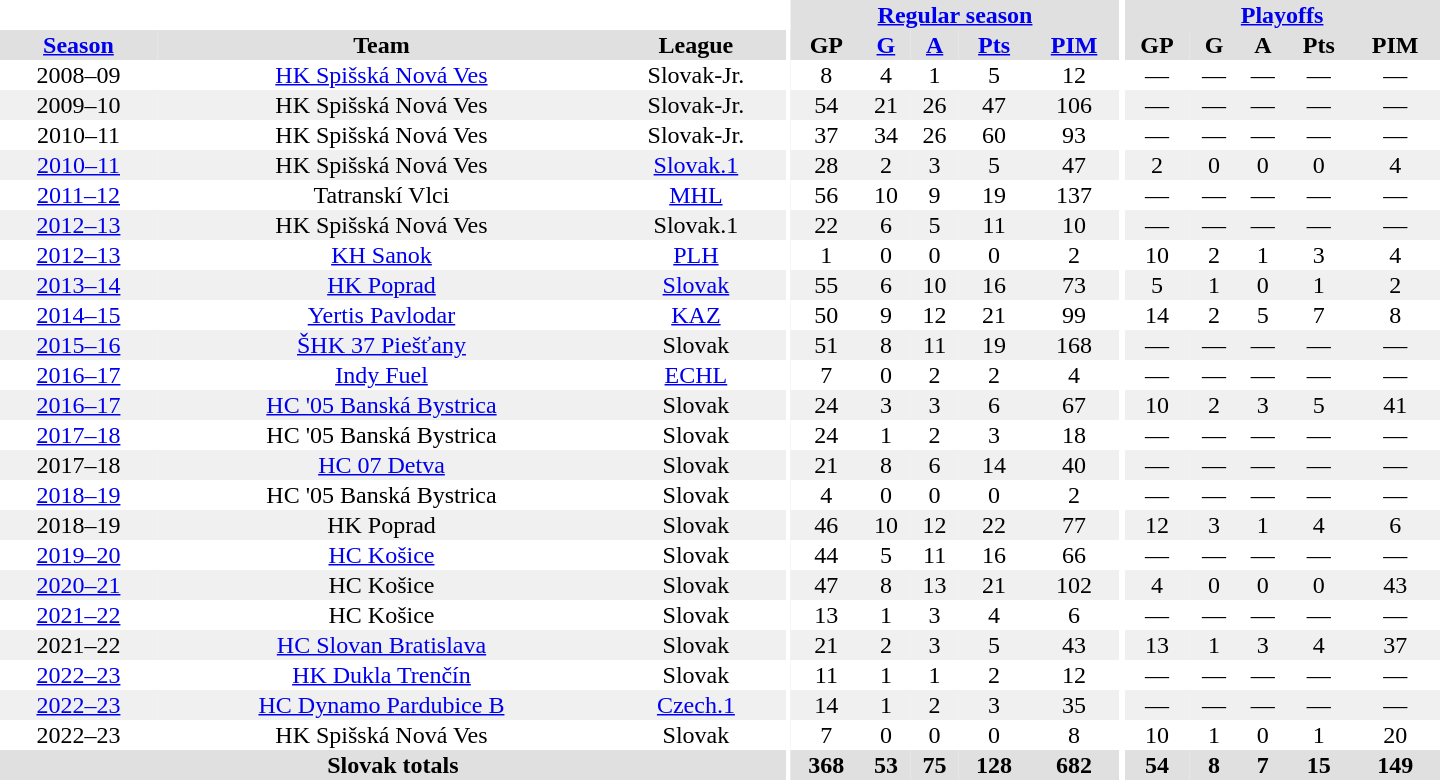<table border="0" cellpadding="1" cellspacing="0" style="text-align:center; width:60em">
<tr bgcolor="#e0e0e0">
<th colspan="3" bgcolor="#ffffff"></th>
<th rowspan="99" bgcolor="#ffffff"></th>
<th colspan="5"><a href='#'>Regular season</a></th>
<th rowspan="99" bgcolor="#ffffff"></th>
<th colspan="5"><a href='#'>Playoffs</a></th>
</tr>
<tr bgcolor="#e0e0e0">
<th><a href='#'>Season</a></th>
<th>Team</th>
<th>League</th>
<th>GP</th>
<th><a href='#'>G</a></th>
<th><a href='#'>A</a></th>
<th><a href='#'>Pts</a></th>
<th><a href='#'>PIM</a></th>
<th>GP</th>
<th>G</th>
<th>A</th>
<th>Pts</th>
<th>PIM</th>
</tr>
<tr>
<td>2008–09</td>
<td><a href='#'>HK Spišská Nová Ves</a></td>
<td>Slovak-Jr.</td>
<td>8</td>
<td>4</td>
<td>1</td>
<td>5</td>
<td>12</td>
<td>—</td>
<td>—</td>
<td>—</td>
<td>—</td>
<td>—</td>
</tr>
<tr bgcolor="#f0f0f0">
<td>2009–10</td>
<td>HK Spišská Nová Ves</td>
<td>Slovak-Jr.</td>
<td>54</td>
<td>21</td>
<td>26</td>
<td>47</td>
<td>106</td>
<td>—</td>
<td>—</td>
<td>—</td>
<td>—</td>
<td>—</td>
</tr>
<tr>
<td>2010–11</td>
<td>HK Spišská Nová Ves</td>
<td>Slovak-Jr.</td>
<td>37</td>
<td>34</td>
<td>26</td>
<td>60</td>
<td>93</td>
<td>—</td>
<td>—</td>
<td>—</td>
<td>—</td>
<td>—</td>
</tr>
<tr bgcolor="#f0f0f0">
<td><a href='#'>2010–11</a></td>
<td>HK Spišská Nová Ves</td>
<td><a href='#'>Slovak.1</a></td>
<td>28</td>
<td>2</td>
<td>3</td>
<td>5</td>
<td>47</td>
<td>2</td>
<td>0</td>
<td>0</td>
<td>0</td>
<td>4</td>
</tr>
<tr>
<td><a href='#'>2011–12</a></td>
<td>Tatranskí Vlci</td>
<td><a href='#'>MHL</a></td>
<td>56</td>
<td>10</td>
<td>9</td>
<td>19</td>
<td>137</td>
<td>—</td>
<td>—</td>
<td>—</td>
<td>—</td>
<td>—</td>
</tr>
<tr bgcolor="#f0f0f0">
<td><a href='#'>2012–13</a></td>
<td>HK Spišská Nová Ves</td>
<td>Slovak.1</td>
<td>22</td>
<td>6</td>
<td>5</td>
<td>11</td>
<td>10</td>
<td>—</td>
<td>—</td>
<td>—</td>
<td>—</td>
<td>—</td>
</tr>
<tr>
<td><a href='#'>2012–13</a></td>
<td><a href='#'>KH Sanok</a></td>
<td><a href='#'>PLH</a></td>
<td>1</td>
<td>0</td>
<td>0</td>
<td>0</td>
<td>2</td>
<td>10</td>
<td>2</td>
<td>1</td>
<td>3</td>
<td>4</td>
</tr>
<tr bgcolor="#f0f0f0">
<td><a href='#'>2013–14</a></td>
<td><a href='#'>HK Poprad</a></td>
<td><a href='#'>Slovak</a></td>
<td>55</td>
<td>6</td>
<td>10</td>
<td>16</td>
<td>73</td>
<td>5</td>
<td>1</td>
<td>0</td>
<td>1</td>
<td>2</td>
</tr>
<tr>
<td><a href='#'>2014–15</a></td>
<td><a href='#'>Yertis Pavlodar</a></td>
<td><a href='#'>KAZ</a></td>
<td>50</td>
<td>9</td>
<td>12</td>
<td>21</td>
<td>99</td>
<td>14</td>
<td>2</td>
<td>5</td>
<td>7</td>
<td>8</td>
</tr>
<tr bgcolor="#f0f0f0">
<td><a href='#'>2015–16</a></td>
<td><a href='#'>ŠHK 37 Piešťany</a></td>
<td>Slovak</td>
<td>51</td>
<td>8</td>
<td>11</td>
<td>19</td>
<td>168</td>
<td>—</td>
<td>—</td>
<td>—</td>
<td>—</td>
<td>—</td>
</tr>
<tr>
<td><a href='#'>2016–17</a></td>
<td><a href='#'>Indy Fuel</a></td>
<td><a href='#'>ECHL</a></td>
<td>7</td>
<td>0</td>
<td>2</td>
<td>2</td>
<td>4</td>
<td>—</td>
<td>—</td>
<td>—</td>
<td>—</td>
<td>—</td>
</tr>
<tr bgcolor="#f0f0f0">
<td><a href='#'>2016–17</a></td>
<td><a href='#'>HC '05 Banská Bystrica</a></td>
<td>Slovak</td>
<td>24</td>
<td>3</td>
<td>3</td>
<td>6</td>
<td>67</td>
<td>10</td>
<td>2</td>
<td>3</td>
<td>5</td>
<td>41</td>
</tr>
<tr>
<td><a href='#'>2017–18</a></td>
<td>HC '05 Banská Bystrica</td>
<td>Slovak</td>
<td>24</td>
<td>1</td>
<td>2</td>
<td>3</td>
<td>18</td>
<td>—</td>
<td>—</td>
<td>—</td>
<td>—</td>
<td>—</td>
</tr>
<tr bgcolor="#f0f0f0">
<td>2017–18</td>
<td><a href='#'>HC 07 Detva</a></td>
<td>Slovak</td>
<td>21</td>
<td>8</td>
<td>6</td>
<td>14</td>
<td>40</td>
<td>—</td>
<td>—</td>
<td>—</td>
<td>—</td>
<td>—</td>
</tr>
<tr>
<td><a href='#'>2018–19</a></td>
<td>HC '05 Banská Bystrica</td>
<td>Slovak</td>
<td>4</td>
<td>0</td>
<td>0</td>
<td>0</td>
<td>2</td>
<td>—</td>
<td>—</td>
<td>—</td>
<td>—</td>
<td>—</td>
</tr>
<tr bgcolor="#f0f0f0">
<td>2018–19</td>
<td>HK Poprad</td>
<td>Slovak</td>
<td>46</td>
<td>10</td>
<td>12</td>
<td>22</td>
<td>77</td>
<td>12</td>
<td>3</td>
<td>1</td>
<td>4</td>
<td>6</td>
</tr>
<tr>
<td><a href='#'>2019–20</a></td>
<td><a href='#'>HC Košice</a></td>
<td>Slovak</td>
<td>44</td>
<td>5</td>
<td>11</td>
<td>16</td>
<td>66</td>
<td>—</td>
<td>—</td>
<td>—</td>
<td>—</td>
<td>—</td>
</tr>
<tr bgcolor="#f0f0f0">
<td><a href='#'>2020–21</a></td>
<td>HC Košice</td>
<td>Slovak</td>
<td>47</td>
<td>8</td>
<td>13</td>
<td>21</td>
<td>102</td>
<td>4</td>
<td>0</td>
<td>0</td>
<td>0</td>
<td>43</td>
</tr>
<tr>
<td><a href='#'>2021–22</a></td>
<td>HC Košice</td>
<td>Slovak</td>
<td>13</td>
<td>1</td>
<td>3</td>
<td>4</td>
<td>6</td>
<td>—</td>
<td>—</td>
<td>—</td>
<td>—</td>
<td>—</td>
</tr>
<tr bgcolor="#f0f0f0">
<td>2021–22</td>
<td><a href='#'>HC Slovan Bratislava</a></td>
<td>Slovak</td>
<td>21</td>
<td>2</td>
<td>3</td>
<td>5</td>
<td>43</td>
<td>13</td>
<td>1</td>
<td>3</td>
<td>4</td>
<td>37</td>
</tr>
<tr>
<td><a href='#'>2022–23</a></td>
<td><a href='#'>HK Dukla Trenčín</a></td>
<td>Slovak</td>
<td>11</td>
<td>1</td>
<td>1</td>
<td>2</td>
<td>12</td>
<td>—</td>
<td>—</td>
<td>—</td>
<td>—</td>
<td>—</td>
</tr>
<tr bgcolor="#f0f0f0">
<td><a href='#'>2022–23</a></td>
<td><a href='#'>HC Dynamo Pardubice B</a></td>
<td><a href='#'>Czech.1</a></td>
<td>14</td>
<td>1</td>
<td>2</td>
<td>3</td>
<td>35</td>
<td>—</td>
<td>—</td>
<td>—</td>
<td>—</td>
<td>—</td>
</tr>
<tr>
<td>2022–23</td>
<td>HK Spišská Nová Ves</td>
<td>Slovak</td>
<td>7</td>
<td>0</td>
<td>0</td>
<td>0</td>
<td>8</td>
<td>10</td>
<td>1</td>
<td>0</td>
<td>1</td>
<td>20</td>
</tr>
<tr bgcolor="#e0e0e0">
<th colspan="3">Slovak totals</th>
<th>368</th>
<th>53</th>
<th>75</th>
<th>128</th>
<th>682</th>
<th>54</th>
<th>8</th>
<th>7</th>
<th>15</th>
<th>149</th>
</tr>
</table>
